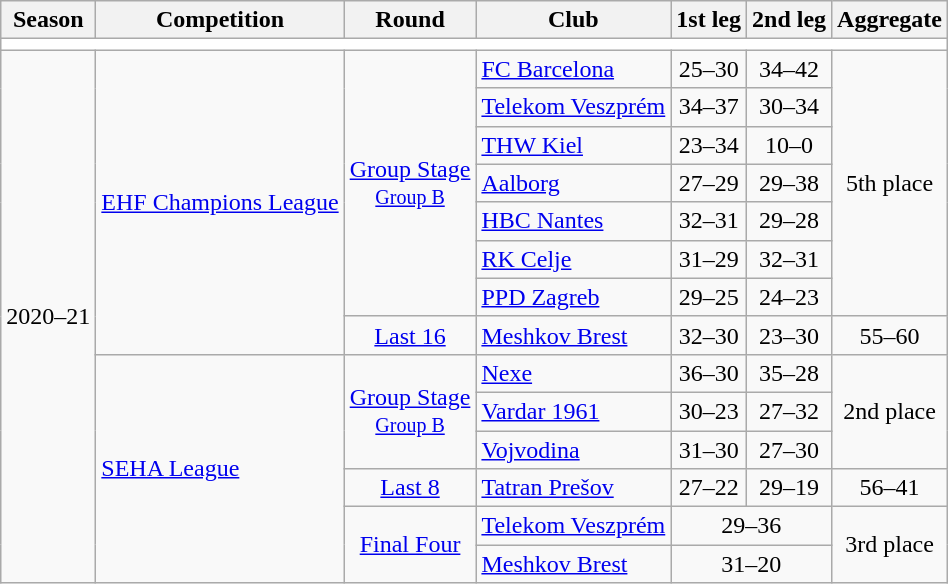<table class="wikitable">
<tr>
<th>Season</th>
<th>Competition</th>
<th>Round</th>
<th>Club</th>
<th>1st leg</th>
<th>2nd leg</th>
<th>Aggregate</th>
</tr>
<tr>
<td colspan="7" bgcolor=white></td>
</tr>
<tr>
<td rowspan="14">2020–21</td>
<td rowspan="8"><a href='#'>EHF Champions League</a></td>
<td rowspan="7" style="text-align:center;"><a href='#'>Group Stage<br><small>Group B</small></a></td>
<td> <a href='#'>FC Barcelona</a></td>
<td style="text-align:center;">25–30</td>
<td style="text-align:center;">34–42</td>
<td rowspan="7" style="text-align:center;">5th place</td>
</tr>
<tr>
<td> <a href='#'>Telekom Veszprém</a></td>
<td style="text-align:center;">34–37</td>
<td style="text-align:center;">30–34</td>
</tr>
<tr>
<td> <a href='#'>THW Kiel</a></td>
<td style="text-align:center;">23–34</td>
<td style="text-align:center;">10–0</td>
</tr>
<tr>
<td> <a href='#'>Aalborg</a></td>
<td style="text-align:center;">27–29</td>
<td style="text-align:center;">29–38</td>
</tr>
<tr>
<td> <a href='#'>HBC Nantes</a></td>
<td style="text-align:center;">32–31</td>
<td style="text-align:center;">29–28</td>
</tr>
<tr>
<td> <a href='#'>RK Celje</a></td>
<td style="text-align:center;">31–29</td>
<td style="text-align:center;">32–31</td>
</tr>
<tr>
<td> <a href='#'>PPD Zagreb</a></td>
<td style="text-align:center;">29–25</td>
<td style="text-align:center;">24–23</td>
</tr>
<tr>
<td style="text-align:center;"><a href='#'>Last 16</a></td>
<td> <a href='#'>Meshkov Brest</a></td>
<td style="text-align:center;">32–30</td>
<td style="text-align:center;">23–30</td>
<td style="text-align:center;">55–60</td>
</tr>
<tr>
<td rowspan="6"><a href='#'>SEHA League</a></td>
<td rowspan="3" style="text-align:center;"><a href='#'>Group Stage<br><small>Group B</small></a></td>
<td> <a href='#'>Nexe</a></td>
<td style="text-align:center;">36–30</td>
<td style="text-align:center;">35–28</td>
<td rowspan="3" style="text-align:center;">2nd place</td>
</tr>
<tr>
<td> <a href='#'>Vardar 1961</a></td>
<td style="text-align:center;">30–23</td>
<td style="text-align:center;">27–32</td>
</tr>
<tr>
<td> <a href='#'>Vojvodina</a></td>
<td style="text-align:center;">31–30</td>
<td style="text-align:center;">27–30</td>
</tr>
<tr>
<td style="text-align:center;"><a href='#'>Last 8</a></td>
<td> <a href='#'>Tatran Prešov</a></td>
<td style="text-align:center;">27–22</td>
<td style="text-align:center;">29–19</td>
<td style="text-align:center;">56–41</td>
</tr>
<tr>
<td rowspan="2" style="text-align:center;"><a href='#'>Final Four</a></td>
<td> <a href='#'>Telekom Veszprém</a></td>
<td colspan="2" style="text-align:center;">29–36</td>
<td rowspan="2" style="text-align:center;">3rd place</td>
</tr>
<tr>
<td> <a href='#'>Meshkov Brest</a></td>
<td colspan="2" style="text-align:center;">31–20</td>
</tr>
</table>
